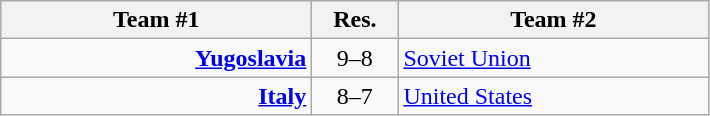<table class=wikitable style="text-align:center">
<tr>
<th width=200>Team #1</th>
<th width=50>Res.</th>
<th width=200>Team #2</th>
</tr>
<tr>
<td align=right><strong><a href='#'>Yugoslavia</a></strong> </td>
<td align=center>9–8</td>
<td align=left> <a href='#'>Soviet Union</a></td>
</tr>
<tr>
<td align=right><strong><a href='#'>Italy</a></strong> </td>
<td align=center>8–7</td>
<td align=left> <a href='#'>United States</a></td>
</tr>
</table>
